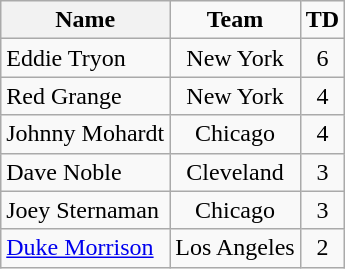<table class="wikitable">
<tr>
<th>Name</th>
<td align="center"><strong>Team</strong></td>
<td><strong>TD</strong></td>
</tr>
<tr align="center">
<td align="left">Eddie Tryon</td>
<td>New York</td>
<td>6</td>
</tr>
<tr align="center">
<td align="left">Red Grange</td>
<td>New York</td>
<td>4</td>
</tr>
<tr align="center">
<td align="left">Johnny Mohardt</td>
<td>Chicago</td>
<td>4</td>
</tr>
<tr align="center">
<td align="left">Dave Noble</td>
<td>Cleveland</td>
<td>3</td>
</tr>
<tr align="center">
<td align="left">Joey Sternaman</td>
<td>Chicago</td>
<td>3</td>
</tr>
<tr align="center">
<td align="left"><a href='#'>Duke Morrison</a></td>
<td>Los Angeles</td>
<td>2</td>
</tr>
</table>
